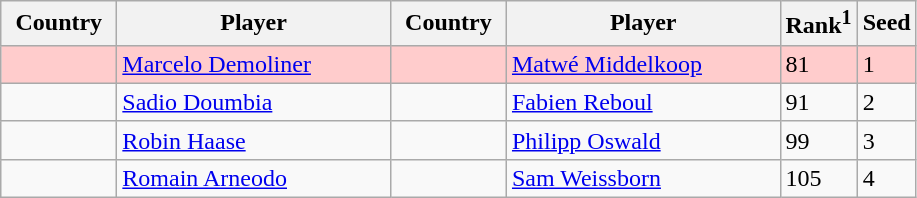<table class="sortable wikitable">
<tr>
<th width="70">Country</th>
<th width="175">Player</th>
<th width="70">Country</th>
<th width="175">Player</th>
<th>Rank<sup>1</sup></th>
<th>Seed</th>
</tr>
<tr bgcolor=#fcc>
<td></td>
<td><a href='#'>Marcelo Demoliner</a></td>
<td></td>
<td><a href='#'>Matwé Middelkoop</a></td>
<td>81</td>
<td>1</td>
</tr>
<tr>
<td></td>
<td><a href='#'>Sadio Doumbia</a></td>
<td></td>
<td><a href='#'>Fabien Reboul</a></td>
<td>91</td>
<td>2</td>
</tr>
<tr>
<td></td>
<td><a href='#'>Robin Haase</a></td>
<td></td>
<td><a href='#'>Philipp Oswald</a></td>
<td>99</td>
<td>3</td>
</tr>
<tr>
<td></td>
<td><a href='#'>Romain Arneodo</a></td>
<td></td>
<td><a href='#'>Sam Weissborn</a></td>
<td>105</td>
<td>4</td>
</tr>
</table>
